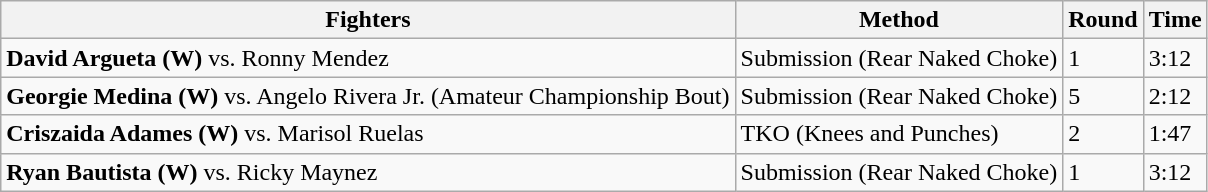<table class="wikitable">
<tr>
<th>Fighters</th>
<th>Method</th>
<th>Round</th>
<th>Time</th>
</tr>
<tr>
<td><strong>David Argueta (W)</strong> vs. Ronny Mendez</td>
<td>Submission (Rear Naked Choke)</td>
<td>1</td>
<td>3:12</td>
</tr>
<tr>
<td><strong>Georgie Medina (W)</strong> vs. Angelo Rivera Jr. (Amateur Championship Bout)</td>
<td>Submission (Rear Naked Choke)</td>
<td>5</td>
<td>2:12</td>
</tr>
<tr>
<td><strong>Criszaida Adames (W)</strong> vs. Marisol Ruelas</td>
<td>TKO (Knees and Punches)</td>
<td>2</td>
<td>1:47</td>
</tr>
<tr>
<td><strong>Ryan Bautista (W)</strong> vs. Ricky Maynez</td>
<td>Submission (Rear Naked Choke)</td>
<td>1</td>
<td>3:12</td>
</tr>
</table>
